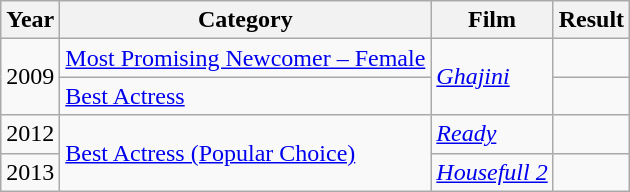<table class="wikitable sortable">
<tr>
<th>Year</th>
<th>Category</th>
<th>Film</th>
<th>Result</th>
</tr>
<tr>
<td rowspan="2">2009</td>
<td><a href='#'>Most Promising Newcomer – Female</a></td>
<td rowspan="2"><em><a href='#'>Ghajini</a></em></td>
<td></td>
</tr>
<tr>
<td><a href='#'>Best Actress</a></td>
<td></td>
</tr>
<tr>
<td>2012</td>
<td rowspan="2"><a href='#'>Best Actress (Popular Choice)</a></td>
<td><em><a href='#'>Ready</a></em></td>
<td></td>
</tr>
<tr>
<td>2013</td>
<td><em><a href='#'>Housefull 2</a></em></td>
<td></td>
</tr>
</table>
